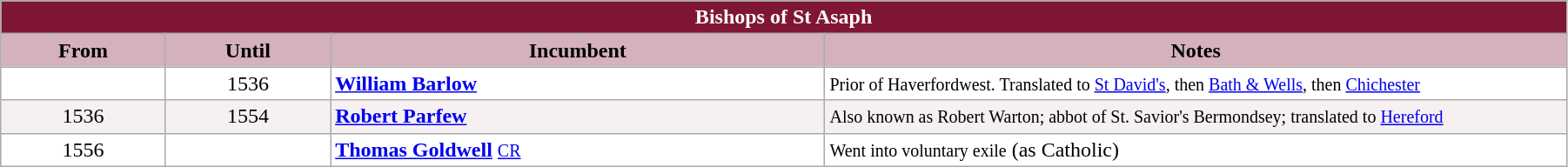<table class="wikitable" style="width:95%;" border="1" cellpadding="2">
<tr>
<th colspan="4" style="background-color: #7F1734; color: white;">Bishops of St Asaph</th>
</tr>
<tr>
<th style="background-color: #D4B1BB; width: 10%;">From</th>
<th style="background-color: #D4B1BB; width: 10%;">Until</th>
<th style="background-color: #D4B1BB; width: 30%;">Incumbent</th>
<th style="background-color: #D4B1BB; width: 45%;">Notes</th>
</tr>
<tr valign=top bgcolor="white">
<td align=center></td>
<td align=center>1536</td>
<td><strong><a href='#'>William Barlow</a></strong></td>
<td><small>Prior of Haverfordwest. Translated to <a href='#'>St David's</a>, then <a href='#'>Bath & Wells</a>, then <a href='#'>Chichester</a></small></td>
</tr>
<tr valign=top bgcolor="#F7F0F2">
<td align=center>1536</td>
<td align=center>1554</td>
<td><strong><a href='#'>Robert Parfew</a></strong></td>
<td><small>Also known as Robert Warton; abbot of St. Savior's Bermondsey; translated to <a href='#'>Hereford</a></small></td>
</tr>
<tr valign=top bgcolor="white">
<td align=center>1556</td>
<td align=center></td>
<td><strong><a href='#'>Thomas Goldwell</a></strong> <small><a href='#'>CR</a></small></td>
<td><small>Went into voluntary exile</small> (as Catholic)</td>
</tr>
</table>
